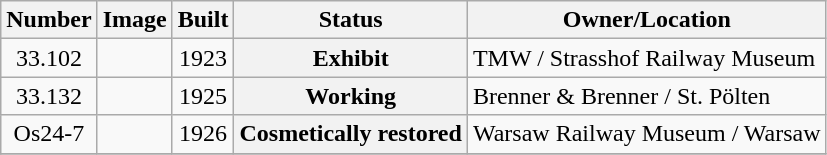<table class="wikitable">
<tr>
<th class="background color 8" align="left" valign="top">Number</th>
<th class="background color 8" align="left" valign="top">Image</th>
<th class="background color 8" align="left" valign="top">Built</th>
<th class="background color 8" align="left" valign="top">Status</th>
<th class="hintergrundfarbe8" align="left" valign="top">Owner/Location</th>
</tr>
<tr>
<td align="center">33.102</td>
<td></td>
<td align="center">1923</td>
<th class="background colour 3" align="center">Exhibit</th>
<td>TMW / Strasshof Railway Museum</td>
</tr>
<tr>
<td align="center">33.132</td>
<td></td>
<td align="center">1925</td>
<th class="backgroundcolor 9" align="center">Working</th>
<td>Brenner & Brenner / St. Pölten</td>
</tr>
<tr>
<td align="center">Os24-7</td>
<td></td>
<td align="center">1926</td>
<th class="background color 7" align="center">Cosmetically restored</th>
<td>Warsaw Railway Museum / Warsaw</td>
</tr>
<tr>
</tr>
</table>
